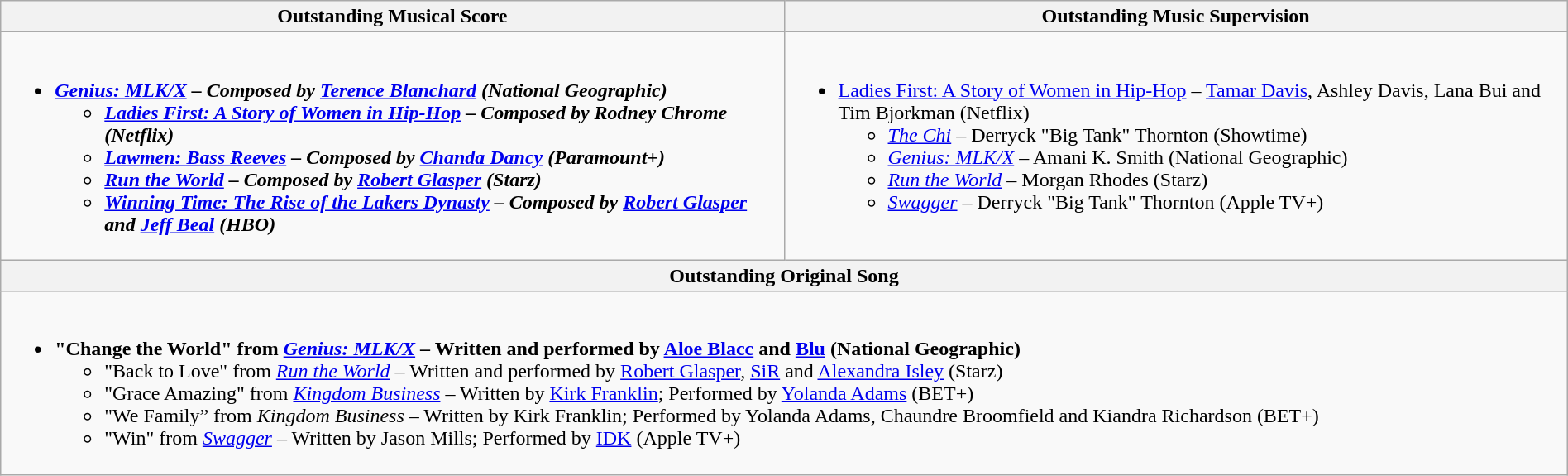<table class=wikitable width="100%">
<tr>
<th width="50%">Outstanding Musical Score</th>
<th width="50%">Outstanding Music Supervision</th>
</tr>
<tr>
<td valign="top"><br><ul><li><strong><em><a href='#'>Genius: MLK/X</a><em> – Composed by <a href='#'>Terence Blanchard</a> (National Geographic)<strong><ul><li></em><a href='#'>Ladies First: A Story of Women in Hip-Hop</a><em> – Composed by Rodney Chrome (Netflix)</li><li></em><a href='#'>Lawmen: Bass Reeves</a><em> – Composed by <a href='#'>Chanda Dancy</a> (Paramount+)</li><li></em><a href='#'>Run the World</a><em> – Composed by <a href='#'>Robert Glasper</a> (Starz)</li><li></em><a href='#'>Winning Time: The Rise of the Lakers Dynasty</a><em> – Composed by <a href='#'>Robert Glasper</a> and <a href='#'>Jeff Beal</a> (HBO)</li></ul></li></ul></td>
<td valign="top"><br><ul><li></em></strong><a href='#'>Ladies First: A Story of Women in Hip-Hop</a></em> – <a href='#'>Tamar Davis</a>, Ashley Davis, Lana Bui and Tim Bjorkman (Netflix)</strong><ul><li><em><a href='#'>The Chi</a></em> – Derryck "Big Tank" Thornton (Showtime)</li><li><em><a href='#'>Genius: MLK/X</a></em> – Amani K. Smith (National Geographic)</li><li><em><a href='#'>Run the World</a></em> – Morgan Rhodes (Starz)</li><li><em><a href='#'>Swagger</a></em> – Derryck "Big Tank" Thornton (Apple TV+)</li></ul></li></ul></td>
</tr>
<tr>
<th width="50%" colspan="2">Outstanding Original Song</th>
</tr>
<tr>
<td valign="top" colspan="2"><br><ul><li><strong>"Change the World" from <em><a href='#'>Genius: MLK/X</a></em> – Written and performed by <a href='#'>Aloe Blacc</a> and <a href='#'>Blu</a> (National Geographic)</strong><ul><li>"Back to Love" from <em><a href='#'>Run the World</a></em> – Written and performed by <a href='#'>Robert Glasper</a>, <a href='#'>SiR</a> and <a href='#'>Alexandra Isley</a> (Starz)</li><li>"Grace Amazing" from <em><a href='#'>Kingdom Business</a></em> – Written by <a href='#'>Kirk Franklin</a>; Performed by <a href='#'>Yolanda Adams</a> (BET+)</li><li>"We Family” from <em>Kingdom Business</em> – Written by Kirk Franklin; Performed by Yolanda Adams, Chaundre Broomfield and Kiandra Richardson (BET+)</li><li>"Win" from <em><a href='#'>Swagger</a></em> – Written by Jason Mills; Performed by <a href='#'>IDK</a> (Apple TV+)</li></ul></li></ul></td>
</tr>
</table>
